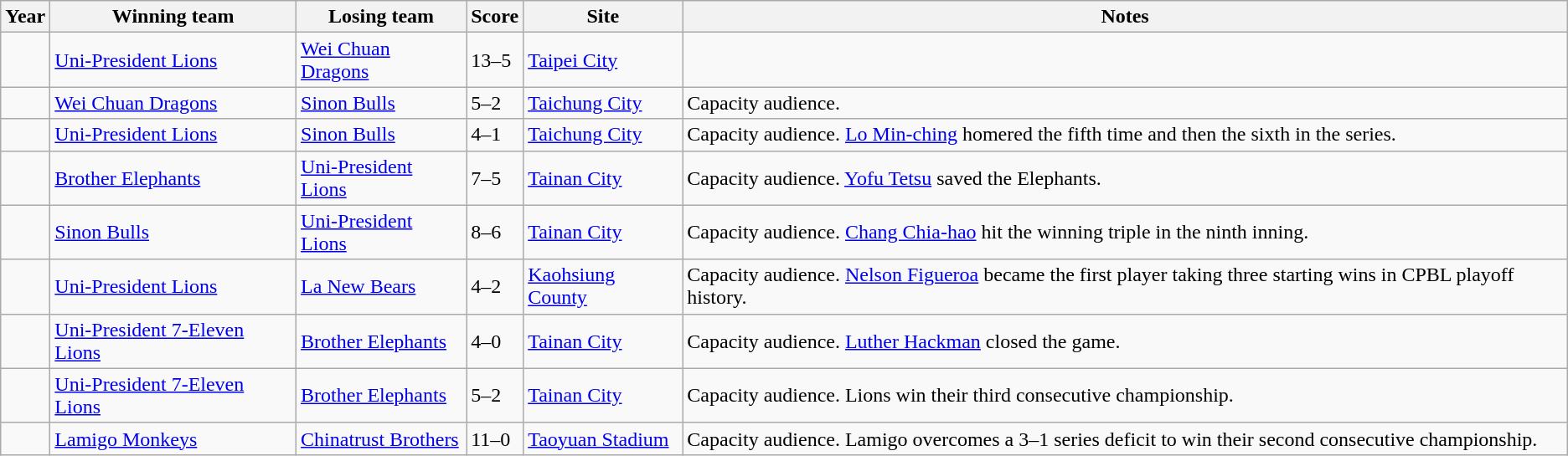<table class=wikitable>
<tr>
<th>Year</th>
<th>Winning team</th>
<th>Losing team</th>
<th>Score</th>
<th>Site</th>
<th>Notes</th>
</tr>
<tr>
<td></td>
<td><a href='#'>Uni-President Lions</a></td>
<td><a href='#'>Wei Chuan Dragons</a></td>
<td>13–5</td>
<td><a href='#'>Taipei City</a></td>
<td></td>
</tr>
<tr>
<td></td>
<td><a href='#'>Wei Chuan Dragons</a></td>
<td><a href='#'>Sinon Bulls</a></td>
<td>5–2</td>
<td><a href='#'>Taichung City</a></td>
<td>Capacity audience.</td>
</tr>
<tr>
<td></td>
<td><a href='#'>Uni-President Lions</a></td>
<td><a href='#'>Sinon Bulls</a></td>
<td>4–1</td>
<td><a href='#'>Taichung City</a></td>
<td>Capacity audience. <a href='#'>Lo Min-ching</a> homered the fifth time and then the sixth in the series.</td>
</tr>
<tr>
<td></td>
<td><a href='#'>Brother Elephants</a></td>
<td><a href='#'>Uni-President Lions</a></td>
<td>7–5</td>
<td><a href='#'>Tainan City</a></td>
<td>Capacity audience. <a href='#'>Yofu Tetsu</a> saved the Elephants.</td>
</tr>
<tr>
<td></td>
<td><a href='#'>Sinon Bulls</a></td>
<td><a href='#'>Uni-President Lions</a></td>
<td>8–6</td>
<td><a href='#'>Tainan City</a></td>
<td>Capacity audience. <a href='#'>Chang Chia-hao</a> hit the winning triple in the ninth inning.</td>
</tr>
<tr>
<td></td>
<td><a href='#'>Uni-President Lions</a></td>
<td><a href='#'>La New Bears</a></td>
<td>4–2</td>
<td><a href='#'>Kaohsiung County</a></td>
<td>Capacity audience. <a href='#'>Nelson Figueroa</a> became the first player taking three starting wins in CPBL playoff history.</td>
</tr>
<tr>
<td></td>
<td><a href='#'>Uni-President 7-Eleven Lions</a></td>
<td><a href='#'>Brother Elephants</a></td>
<td>4–0</td>
<td><a href='#'>Tainan City</a></td>
<td>Capacity audience. <a href='#'>Luther Hackman</a> closed the game.</td>
</tr>
<tr>
<td></td>
<td><a href='#'>Uni-President 7-Eleven Lions</a></td>
<td><a href='#'>Brother Elephants</a></td>
<td>5–2</td>
<td><a href='#'>Tainan City</a></td>
<td>Capacity audience. Lions win their third consecutive championship.</td>
</tr>
<tr>
<td></td>
<td><a href='#'>Lamigo Monkeys</a></td>
<td><a href='#'>Chinatrust Brothers</a></td>
<td>11–0</td>
<td><a href='#'>Taoyuan Stadium</a></td>
<td>Capacity audience. Lamigo overcomes a 3–1 series deficit to win their second consecutive championship.</td>
</tr>
</table>
